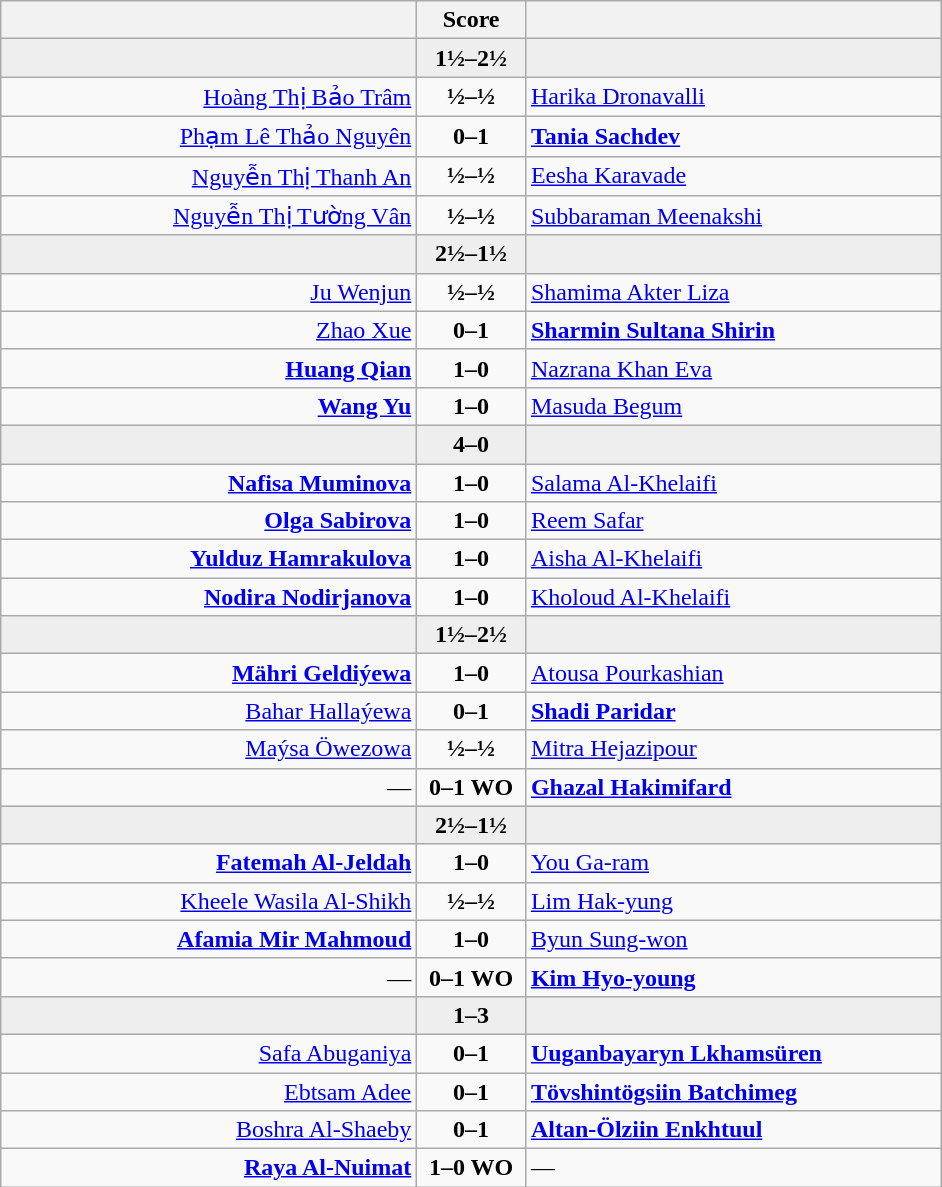<table class="wikitable" style="text-align: center;">
<tr>
<th align="right" width="270"></th>
<th width="65">Score</th>
<th align="left" width="270"></th>
</tr>
<tr style="background:#eeeeee;">
<td align=right></td>
<td align=center><strong>1½–2½</strong></td>
<td align=left><strong></strong></td>
</tr>
<tr>
<td align=right><a href='#'>Hoàng Thị Bảo Trâm</a></td>
<td align=center><strong>½–½</strong></td>
<td align=left><a href='#'>Harika Dronavalli</a></td>
</tr>
<tr>
<td align=right><a href='#'>Phạm Lê Thảo Nguyên</a></td>
<td align=center><strong>0–1</strong></td>
<td align=left><strong><a href='#'>Tania Sachdev</a></strong></td>
</tr>
<tr>
<td align=right><a href='#'>Nguyễn Thị Thanh An</a></td>
<td align=center><strong>½–½</strong></td>
<td align=left><a href='#'>Eesha Karavade</a></td>
</tr>
<tr>
<td align=right><a href='#'>Nguyễn Thị Tường Vân</a></td>
<td align=center><strong>½–½</strong></td>
<td align=left><a href='#'>Subbaraman Meenakshi</a></td>
</tr>
<tr style="background:#eeeeee;">
<td align=right><strong></strong></td>
<td align=center><strong>2½–1½</strong></td>
<td align=left></td>
</tr>
<tr>
<td align=right><a href='#'>Ju Wenjun</a></td>
<td align=center><strong>½–½</strong></td>
<td align=left><a href='#'>Shamima Akter Liza</a></td>
</tr>
<tr>
<td align=right><a href='#'>Zhao Xue</a></td>
<td align=center><strong>0–1</strong></td>
<td align=left><strong><a href='#'>Sharmin Sultana Shirin</a></strong></td>
</tr>
<tr>
<td align=right><strong><a href='#'>Huang Qian</a></strong></td>
<td align=center><strong>1–0</strong></td>
<td align=left><a href='#'>Nazrana Khan Eva</a></td>
</tr>
<tr>
<td align=right><strong><a href='#'>Wang Yu</a></strong></td>
<td align=center><strong>1–0</strong></td>
<td align=left><a href='#'>Masuda Begum</a></td>
</tr>
<tr style="background:#eeeeee;">
<td align=right><strong></strong></td>
<td align=center><strong>4–0</strong></td>
<td align=left></td>
</tr>
<tr>
<td align=right><strong><a href='#'>Nafisa Muminova</a></strong></td>
<td align=center><strong>1–0</strong></td>
<td align=left><a href='#'>Salama Al-Khelaifi</a></td>
</tr>
<tr>
<td align=right><strong><a href='#'>Olga Sabirova</a></strong></td>
<td align=center><strong>1–0</strong></td>
<td align=left><a href='#'>Reem Safar</a></td>
</tr>
<tr>
<td align=right><strong><a href='#'>Yulduz Hamrakulova</a></strong></td>
<td align=center><strong>1–0</strong></td>
<td align=left><a href='#'>Aisha Al-Khelaifi</a></td>
</tr>
<tr>
<td align=right><strong><a href='#'>Nodira Nodirjanova</a></strong></td>
<td align=center><strong>1–0</strong></td>
<td align=left><a href='#'>Kholoud Al-Khelaifi</a></td>
</tr>
<tr style="background:#eeeeee;">
<td align=right></td>
<td align=center><strong>1½–2½</strong></td>
<td align=left><strong></strong></td>
</tr>
<tr>
<td align=right><strong><a href='#'>Mähri Geldiýewa</a></strong></td>
<td align=center><strong>1–0</strong></td>
<td align=left><a href='#'>Atousa Pourkashian</a></td>
</tr>
<tr>
<td align=right><a href='#'>Bahar Hallaýewa</a></td>
<td align=center><strong>0–1</strong></td>
<td align=left><strong><a href='#'>Shadi Paridar</a></strong></td>
</tr>
<tr>
<td align=right><a href='#'>Maýsa Öwezowa</a></td>
<td align=center><strong>½–½</strong></td>
<td align=left><a href='#'>Mitra Hejazipour</a></td>
</tr>
<tr>
<td align=right>—</td>
<td align=center><strong>0–1 WO</strong></td>
<td align=left><strong><a href='#'>Ghazal Hakimifard</a></strong></td>
</tr>
<tr style="background:#eeeeee;">
<td align=right><strong></strong></td>
<td align=center><strong>2½–1½</strong></td>
<td align=left></td>
</tr>
<tr>
<td align=right><strong><a href='#'>Fatemah Al-Jeldah</a></strong></td>
<td align=center><strong>1–0</strong></td>
<td align=left><a href='#'>You Ga-ram</a></td>
</tr>
<tr>
<td align=right><a href='#'>Kheele Wasila Al-Shikh</a></td>
<td align=center><strong>½–½</strong></td>
<td align=left><a href='#'>Lim Hak-yung</a></td>
</tr>
<tr>
<td align=right><strong><a href='#'>Afamia Mir Mahmoud</a></strong></td>
<td align=center><strong>1–0</strong></td>
<td align=left><a href='#'>Byun Sung-won</a></td>
</tr>
<tr>
<td align=right>—</td>
<td align=center><strong>0–1 WO</strong></td>
<td align=left><strong><a href='#'>Kim Hyo-young</a></strong></td>
</tr>
<tr style="background:#eeeeee;">
<td align=right></td>
<td align=center><strong>1–3</strong></td>
<td align=left><strong></strong></td>
</tr>
<tr>
<td align=right><a href='#'>Safa Abuganiya</a></td>
<td align=center><strong>0–1</strong></td>
<td align=left><strong><a href='#'>Uuganbayaryn Lkhamsüren</a></strong></td>
</tr>
<tr>
<td align=right><a href='#'>Ebtsam Adee</a></td>
<td align=center><strong>0–1</strong></td>
<td align=left><strong><a href='#'>Tövshintögsiin Batchimeg</a></strong></td>
</tr>
<tr>
<td align=right><a href='#'>Boshra Al-Shaeby</a></td>
<td align=center><strong>0–1</strong></td>
<td align=left><strong><a href='#'>Altan-Ölziin Enkhtuul</a></strong></td>
</tr>
<tr>
<td align=right><strong><a href='#'>Raya Al-Nuimat</a></strong></td>
<td align=center><strong>1–0 WO</strong></td>
<td align=left>—</td>
</tr>
</table>
